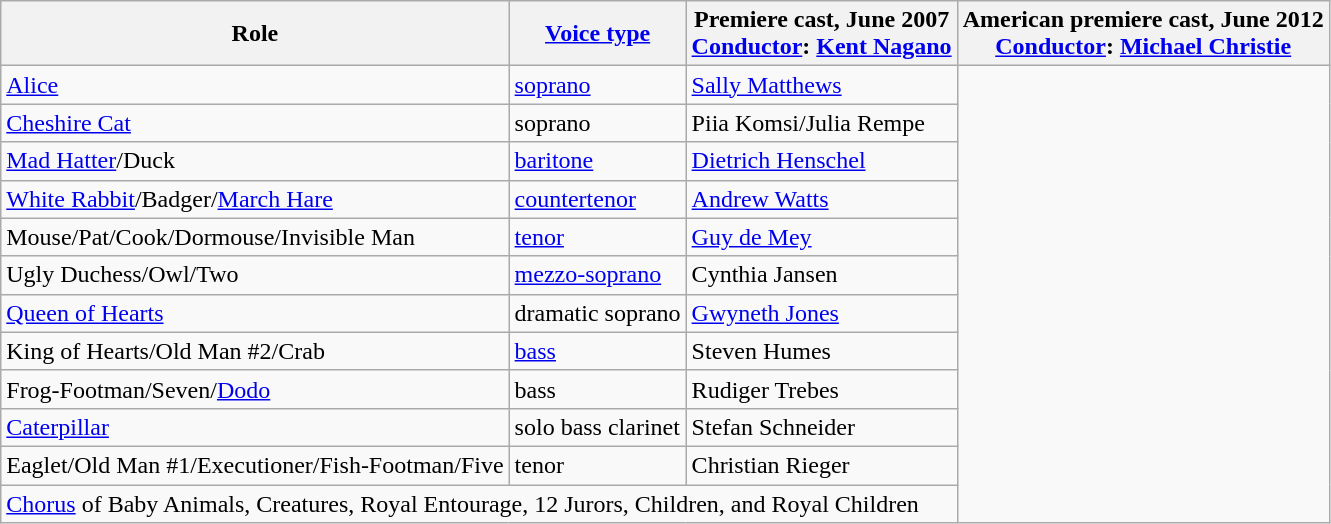<table class="wikitable">
<tr>
<th>Role</th>
<th><a href='#'>Voice type</a></th>
<th>Premiere cast, June 2007<br><a href='#'>Conductor</a>: <a href='#'>Kent Nagano</a></th>
<th>American premiere cast, June 2012<br><a href='#'>Conductor</a>: <a href='#'>Michael Christie</a></th>
</tr>
<tr>
<td><a href='#'>Alice</a></td>
<td><a href='#'>soprano</a></td>
<td><a href='#'>Sally Matthews</a></td>
</tr>
<tr>
<td><a href='#'>Cheshire Cat</a></td>
<td>soprano</td>
<td>Piia Komsi/Julia Rempe</td>
</tr>
<tr>
<td><a href='#'>Mad Hatter</a>/Duck</td>
<td><a href='#'>baritone</a></td>
<td><a href='#'>Dietrich Henschel</a></td>
</tr>
<tr>
<td><a href='#'>White Rabbit</a>/Badger/<a href='#'>March Hare</a></td>
<td><a href='#'>countertenor</a></td>
<td><a href='#'>Andrew Watts</a></td>
</tr>
<tr>
<td>Mouse/Pat/Cook/Dormouse/Invisible Man</td>
<td><a href='#'>tenor</a></td>
<td><a href='#'>Guy de Mey</a></td>
</tr>
<tr>
<td>Ugly Duchess/Owl/Two</td>
<td><a href='#'>mezzo-soprano</a></td>
<td>Cynthia Jansen</td>
</tr>
<tr>
<td><a href='#'>Queen of Hearts</a></td>
<td>dramatic soprano</td>
<td><a href='#'>Gwyneth Jones</a></td>
</tr>
<tr>
<td>King of Hearts/Old Man #2/Crab</td>
<td><a href='#'>bass</a></td>
<td>Steven Humes</td>
</tr>
<tr>
<td>Frog-Footman/Seven/<a href='#'>Dodo</a></td>
<td>bass</td>
<td>Rudiger Trebes</td>
</tr>
<tr>
<td><a href='#'>Caterpillar</a></td>
<td>solo bass clarinet</td>
<td>Stefan Schneider</td>
</tr>
<tr>
<td>Eaglet/Old Man #1/Executioner/Fish-Footman/Five</td>
<td>tenor</td>
<td>Christian Rieger</td>
</tr>
<tr>
<td colspan="3"><a href='#'>Chorus</a> of Baby Animals, Creatures, Royal Entourage, 12 Jurors, Children, and Royal Children</td>
</tr>
</table>
